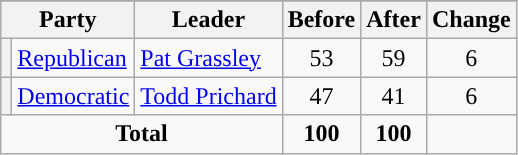<table class="wikitable" style="text-align:center;">
<tr>
</tr>
<tr>
<th colspan=2>Party</th>
<th>Leader</th>
<th>Before</th>
<th>After</th>
<th>Change</th>
</tr>
<tr>
<th style="background-color:"></th>
<td style="text-align:left;"><a href='#'>Republican</a></td>
<td style="text-align:left;"><a href='#'>Pat Grassley</a></td>
<td>53</td>
<td>59</td>
<td> 6</td>
</tr>
<tr>
<th style="background-color:"></th>
<td style="text-align:left;"><a href='#'>Democratic</a></td>
<td style="text-align:left;"><a href='#'>Todd Prichard</a></td>
<td>47</td>
<td>41</td>
<td> 6</td>
</tr>
<tr>
<td colspan=3><strong>Total</strong></td>
<td><strong>100</strong></td>
<td><strong>100</strong></td>
<td></td>
</tr>
</table>
